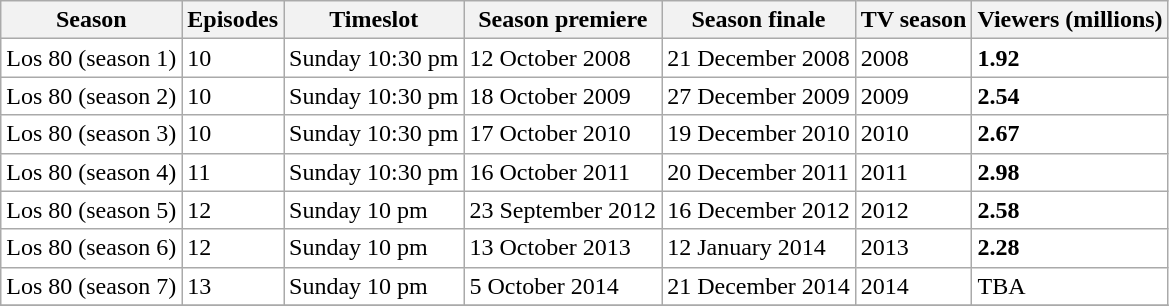<table class="wikitable" style="background: #FFFFFF;">
<tr>
<th>Season</th>
<th>Episodes</th>
<th>Timeslot</th>
<th>Season premiere</th>
<th>Season finale</th>
<th>TV season</th>
<th>Viewers (millions)</th>
</tr>
<tr>
<td>Los 80 (season 1)</td>
<td>10</td>
<td>Sunday 10:30 pm</td>
<td>12 October 2008</td>
<td>21 December 2008</td>
<td>2008</td>
<td><strong>1.92</strong></td>
</tr>
<tr>
<td>Los 80 (season 2)</td>
<td>10</td>
<td>Sunday 10:30 pm</td>
<td>18 October 2009</td>
<td>27 December 2009</td>
<td>2009</td>
<td><strong>2.54</strong></td>
</tr>
<tr>
<td>Los 80 (season 3)</td>
<td>10</td>
<td>Sunday 10:30 pm</td>
<td>17 October 2010</td>
<td>19 December 2010</td>
<td>2010</td>
<td><strong>2.67</strong></td>
</tr>
<tr>
<td>Los 80 (season 4)</td>
<td>11</td>
<td>Sunday 10:30 pm</td>
<td>16 October 2011</td>
<td>20 December 2011</td>
<td>2011</td>
<td><strong>2.98</strong></td>
</tr>
<tr>
<td>Los 80 (season 5)</td>
<td>12</td>
<td>Sunday 10 pm</td>
<td>23 September 2012</td>
<td>16 December 2012</td>
<td>2012</td>
<td><strong>2.58</strong></td>
</tr>
<tr>
<td>Los 80 (season 6)</td>
<td>12</td>
<td>Sunday 10 pm</td>
<td>13 October 2013</td>
<td>12 January 2014</td>
<td>2013</td>
<td><strong>2.28</strong></td>
</tr>
<tr>
<td>Los 80 (season 7)</td>
<td>13</td>
<td>Sunday 10 pm</td>
<td>5 October 2014</td>
<td>21 December 2014</td>
<td>2014</td>
<td>TBA</td>
</tr>
<tr>
</tr>
</table>
